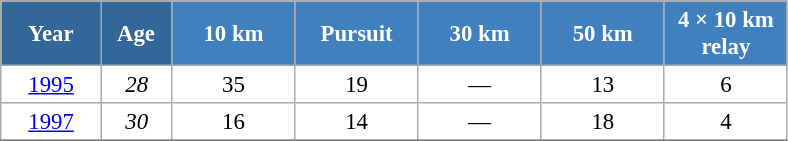<table class="wikitable" style="font-size:95%; text-align:center; border:grey solid 1px; border-collapse:collapse; background:#ffffff;">
<tr>
<th style="background-color:#369; color:white; width:60px;"> Year </th>
<th style="background-color:#369; color:white; width:40px;"> Age </th>
<th style="background-color:#4180be; color:white; width:75px;"> 10 km </th>
<th style="background-color:#4180be; color:white; width:75px;"> Pursuit </th>
<th style="background-color:#4180be; color:white; width:75px;"> 30 km </th>
<th style="background-color:#4180be; color:white; width:75px;"> 50 km </th>
<th style="background-color:#4180be; color:white; width:75px;"> 4 × 10 km <br> relay </th>
</tr>
<tr>
<td><a href='#'>1995</a></td>
<td><em>28</em></td>
<td>35</td>
<td>19</td>
<td>—</td>
<td>13</td>
<td>6</td>
</tr>
<tr>
<td><a href='#'>1997</a></td>
<td><em>30</em></td>
<td>16</td>
<td>14</td>
<td>—</td>
<td>18</td>
<td>4</td>
</tr>
<tr>
</tr>
</table>
